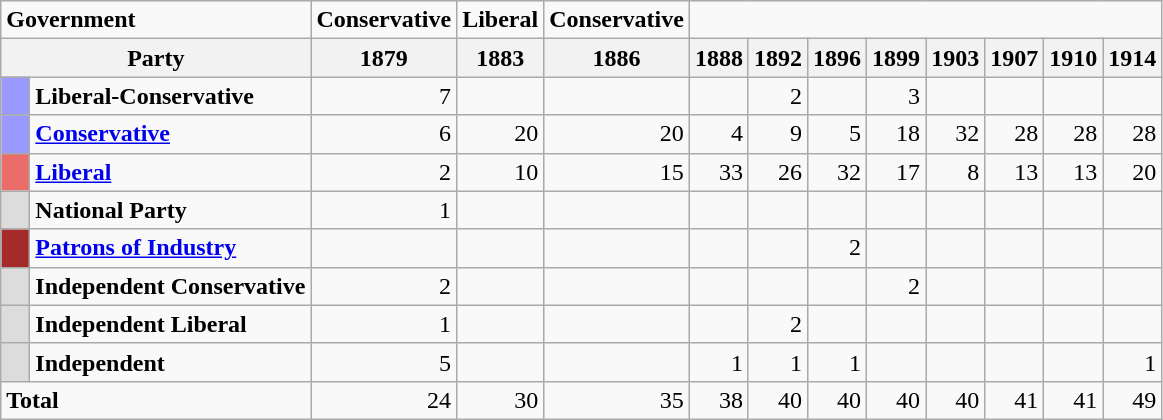<table class="wikitable">
<tr>
<td colspan = "2"><strong>Government</strong></td>
<td><strong>Conservative</strong></td>
<td><strong>Liberal</strong></td>
<td><strong>Conservative</strong></td>
</tr>
<tr>
<th colspan = "2">Party</th>
<th>1879</th>
<th>1883</th>
<th>1886</th>
<th>1888</th>
<th>1892</th>
<th>1896</th>
<th>1899</th>
<th>1903</th>
<th>1907</th>
<th>1910</th>
<th>1914</th>
</tr>
<tr align = "right">
<td bgcolor="#9999FF">   </td>
<td align="left"><strong>Liberal-Conservative</strong></td>
<td>7</td>
<td></td>
<td></td>
<td></td>
<td>2</td>
<td></td>
<td>3</td>
<td></td>
<td></td>
<td></td>
<td></td>
</tr>
<tr align = "right">
<td bgcolor="#9999FF">   </td>
<td align="left"><strong><a href='#'>Conservative</a></strong></td>
<td>6</td>
<td>20</td>
<td>20</td>
<td>4</td>
<td>9</td>
<td>5</td>
<td>18</td>
<td>32</td>
<td>28</td>
<td>28</td>
<td>28</td>
</tr>
<tr align = "right">
<td bgcolor="#EA6D6A">   </td>
<td align="left"><strong><a href='#'>Liberal</a></strong></td>
<td>2</td>
<td>10</td>
<td>15</td>
<td>33</td>
<td>26</td>
<td>32</td>
<td>17</td>
<td>8</td>
<td>13</td>
<td>13</td>
<td>20</td>
</tr>
<tr align = "right">
<td bgcolor="#DCDCDC">   </td>
<td align="left"><strong>National Party</strong></td>
<td>1</td>
<td></td>
<td></td>
<td></td>
<td></td>
<td></td>
<td></td>
<td></td>
<td></td>
<td></td>
<td></td>
</tr>
<tr align = "right">
<td bgcolor="#A52A2A">   </td>
<td align="left"><strong><a href='#'>Patrons of Industry</a></strong></td>
<td></td>
<td></td>
<td></td>
<td></td>
<td></td>
<td>2</td>
<td></td>
<td></td>
<td></td>
<td></td>
<td></td>
</tr>
<tr align = "right">
<td bgcolor="#DCDCDC">   </td>
<td align="left"><strong>Independent Conservative</strong></td>
<td>2</td>
<td></td>
<td></td>
<td></td>
<td></td>
<td></td>
<td>2</td>
<td></td>
<td></td>
<td></td>
<td></td>
</tr>
<tr align = "right">
<td bgcolor="#DCDCDC">   </td>
<td align="left"><strong>Independent Liberal</strong></td>
<td>1</td>
<td></td>
<td></td>
<td></td>
<td>2</td>
<td></td>
<td></td>
<td></td>
<td></td>
<td></td>
<td></td>
</tr>
<tr align = "right">
<td bgcolor="#DCDCDC">   </td>
<td align="left"><strong>Independent</strong></td>
<td>5</td>
<td></td>
<td></td>
<td>1</td>
<td>1</td>
<td>1</td>
<td></td>
<td></td>
<td></td>
<td></td>
<td>1</td>
</tr>
<tr align = "right">
<td colspan = "2" align="left"><strong>Total</strong></td>
<td>24</td>
<td>30</td>
<td>35</td>
<td>38</td>
<td>40</td>
<td>40</td>
<td>40</td>
<td>40</td>
<td>41</td>
<td>41</td>
<td>49</td>
</tr>
</table>
